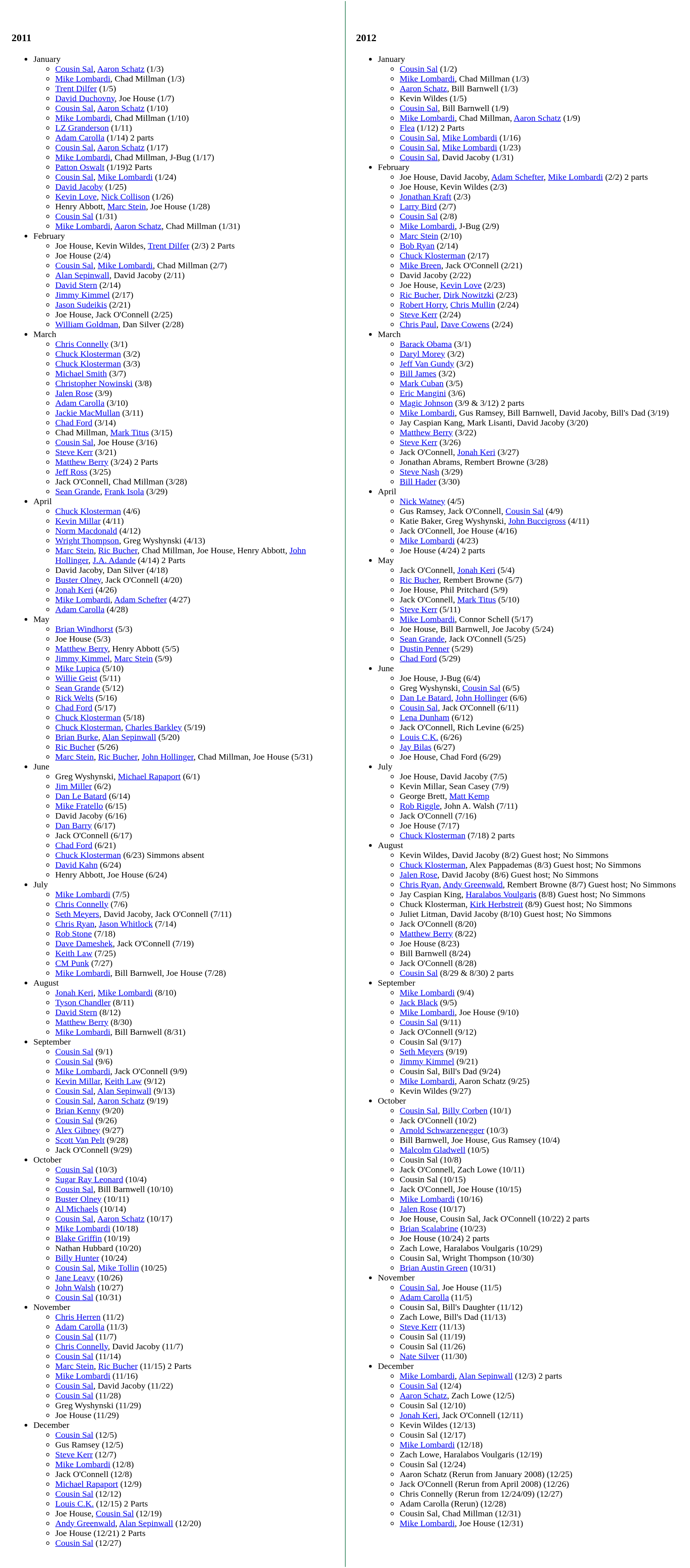<table id="Todo" cellspacing="0" cellpadding="0" style="width:100%; margin-top:1em; border:2px #fff solid;">
<tr>
<td style="width:50%; background:#fff; padding:1.2em; vertical-align:top;"><br><h3>2011</h3><ul><li>January<ul><li><a href='#'>Cousin Sal</a>, <a href='#'>Aaron Schatz</a> (1/3)</li><li><a href='#'>Mike Lombardi</a>, Chad Millman (1/3)</li><li><a href='#'>Trent Dilfer</a> (1/5)</li><li><a href='#'>David Duchovny</a>, Joe House (1/7)</li><li><a href='#'>Cousin Sal</a>, <a href='#'>Aaron Schatz</a> (1/10)</li><li><a href='#'>Mike Lombardi</a>, Chad Millman (1/10)</li><li><a href='#'>LZ Granderson</a> (1/11)</li><li><a href='#'>Adam Carolla</a> (1/14) 2 parts</li><li><a href='#'>Cousin Sal</a>, <a href='#'>Aaron Schatz</a> (1/17)</li><li><a href='#'>Mike Lombardi</a>, Chad Millman, J-Bug (1/17)</li><li><a href='#'>Patton Oswalt</a> (1/19)2 Parts</li><li><a href='#'>Cousin Sal</a>, <a href='#'>Mike Lombardi</a> (1/24)</li><li><a href='#'>David Jacoby</a> (1/25)</li><li><a href='#'>Kevin Love</a>, <a href='#'>Nick Collison</a> (1/26)</li><li>Henry Abbott, <a href='#'>Marc Stein</a>, Joe House (1/28)</li><li><a href='#'>Cousin Sal</a> (1/31)</li><li><a href='#'>Mike Lombardi</a>, <a href='#'>Aaron Schatz</a>, Chad Millman (1/31)</li></ul></li><li>February<ul><li>Joe House, Kevin Wildes, <a href='#'>Trent Dilfer</a> (2/3) 2 Parts</li><li>Joe House (2/4)</li><li><a href='#'>Cousin Sal</a>, <a href='#'>Mike Lombardi</a>, Chad Millman (2/7)</li><li><a href='#'>Alan Sepinwall</a>, David Jacoby (2/11)</li><li><a href='#'>David Stern</a> (2/14)</li><li><a href='#'>Jimmy Kimmel</a> (2/17)</li><li><a href='#'>Jason Sudeikis</a> (2/21)</li><li>Joe House, Jack O'Connell (2/25)</li><li><a href='#'>William Goldman</a>, Dan Silver (2/28)</li></ul></li><li>March<ul><li><a href='#'>Chris Connelly</a> (3/1)</li><li><a href='#'>Chuck Klosterman</a> (3/2)</li><li><a href='#'>Chuck Klosterman</a> (3/3)</li><li><a href='#'>Michael Smith</a> (3/7)</li><li><a href='#'>Christopher Nowinski</a> (3/8)</li><li><a href='#'>Jalen Rose</a> (3/9)</li><li><a href='#'>Adam Carolla</a> (3/10)</li><li><a href='#'>Jackie MacMullan</a> (3/11)</li><li><a href='#'>Chad Ford</a> (3/14)</li><li>Chad Millman, <a href='#'>Mark Titus</a> (3/15)</li><li><a href='#'>Cousin Sal</a>, Joe House (3/16)</li><li><a href='#'>Steve Kerr</a> (3/21)</li><li><a href='#'>Matthew Berry</a> (3/24) 2 Parts</li><li><a href='#'>Jeff Ross</a> (3/25)</li><li>Jack O'Connell, Chad Millman (3/28)</li><li><a href='#'>Sean Grande</a>, <a href='#'>Frank Isola</a> (3/29)</li></ul></li><li>April<ul><li><a href='#'>Chuck Klosterman</a> (4/6)</li><li><a href='#'>Kevin Millar</a> (4/11)</li><li><a href='#'>Norm Macdonald</a> (4/12)</li><li><a href='#'>Wright Thompson</a>, Greg Wyshynski (4/13)</li><li><a href='#'>Marc Stein</a>, <a href='#'>Ric Bucher</a>, Chad Millman, Joe House, Henry Abbott, <a href='#'>John Hollinger</a>, <a href='#'>J.A. Adande</a> (4/14) 2 Parts</li><li>David Jacoby, Dan Silver (4/18)</li><li><a href='#'>Buster Olney</a>, Jack O'Connell (4/20)</li><li><a href='#'>Jonah Keri</a> (4/26)</li><li><a href='#'>Mike Lombardi</a>, <a href='#'>Adam Schefter</a> (4/27)</li><li><a href='#'>Adam Carolla</a> (4/28)</li></ul></li><li>May<ul><li><a href='#'>Brian Windhorst</a> (5/3)</li><li>Joe House (5/3)</li><li><a href='#'>Matthew Berry</a>, Henry Abbott (5/5)</li><li><a href='#'>Jimmy Kimmel</a>, <a href='#'>Marc Stein</a> (5/9)</li><li><a href='#'>Mike Lupica</a> (5/10)</li><li><a href='#'>Willie Geist</a> (5/11)</li><li><a href='#'>Sean Grande</a> (5/12)</li><li><a href='#'>Rick Welts</a> (5/16)</li><li><a href='#'>Chad Ford</a> (5/17)</li><li><a href='#'>Chuck Klosterman</a> (5/18)</li><li><a href='#'>Chuck Klosterman</a>, <a href='#'>Charles Barkley</a> (5/19)</li><li><a href='#'>Brian Burke</a>, <a href='#'>Alan Sepinwall</a> (5/20)</li><li><a href='#'>Ric Bucher</a> (5/26)</li><li><a href='#'>Marc Stein</a>, <a href='#'>Ric Bucher</a>, <a href='#'>John Hollinger</a>, Chad Millman, Joe House (5/31)</li></ul></li><li>June<ul><li>Greg Wyshynski, <a href='#'>Michael Rapaport</a> (6/1)</li><li><a href='#'>Jim Miller</a> (6/2)</li><li><a href='#'>Dan Le Batard</a> (6/14)</li><li><a href='#'>Mike Fratello</a> (6/15)</li><li>David Jacoby (6/16)</li><li><a href='#'>Dan Barry</a> (6/17)</li><li>Jack O'Connell (6/17)</li><li><a href='#'>Chad Ford</a> (6/21)</li><li><a href='#'>Chuck Klosterman</a> (6/23) Simmons absent</li><li><a href='#'>David Kahn</a> (6/24)</li><li>Henry Abbott, Joe House (6/24)</li></ul></li><li>July<ul><li><a href='#'>Mike Lombardi</a> (7/5)</li><li><a href='#'>Chris Connelly</a> (7/6)</li><li><a href='#'>Seth Meyers</a>, David Jacoby, Jack O'Connell (7/11)</li><li><a href='#'>Chris Ryan</a>, <a href='#'>Jason Whitlock</a> (7/14)</li><li><a href='#'>Rob Stone</a> (7/18)</li><li><a href='#'>Dave Dameshek</a>, Jack O'Connell (7/19)</li><li><a href='#'>Keith Law</a> (7/25)</li><li><a href='#'>CM Punk</a> (7/27)</li><li><a href='#'>Mike Lombardi</a>, Bill Barnwell, Joe House (7/28)</li></ul></li><li>August<ul><li><a href='#'>Jonah Keri</a>, <a href='#'>Mike Lombardi</a> (8/10)</li><li><a href='#'>Tyson Chandler</a> (8/11)</li><li><a href='#'>David Stern</a> (8/12)</li><li><a href='#'>Matthew Berry</a> (8/30)</li><li><a href='#'>Mike Lombardi</a>, Bill Barnwell (8/31)</li></ul></li><li>September<ul><li><a href='#'>Cousin Sal</a> (9/1)</li><li><a href='#'>Cousin Sal</a> (9/6)</li><li><a href='#'>Mike Lombardi</a>, Jack O'Connell (9/9)</li><li><a href='#'>Kevin Millar</a>, <a href='#'>Keith Law</a> (9/12)</li><li><a href='#'>Cousin Sal</a>, <a href='#'>Alan Sepinwall</a> (9/13)</li><li><a href='#'>Cousin Sal</a>, <a href='#'>Aaron Schatz</a> (9/19)</li><li><a href='#'>Brian Kenny</a> (9/20)</li><li><a href='#'>Cousin Sal</a> (9/26)</li><li><a href='#'>Alex Gibney</a> (9/27)</li><li><a href='#'>Scott Van Pelt</a> (9/28)</li><li>Jack O'Connell (9/29)</li></ul></li><li>October<ul><li><a href='#'>Cousin Sal</a> (10/3)</li><li><a href='#'>Sugar Ray Leonard</a> (10/4)</li><li><a href='#'>Cousin Sal</a>, Bill Barnwell (10/10)</li><li><a href='#'>Buster Olney</a> (10/11)</li><li><a href='#'>Al Michaels</a> (10/14)</li><li><a href='#'>Cousin Sal</a>, <a href='#'>Aaron Schatz</a> (10/17)</li><li><a href='#'>Mike Lombardi</a> (10/18)</li><li><a href='#'>Blake Griffin</a> (10/19)</li><li>Nathan Hubbard (10/20)</li><li><a href='#'>Billy Hunter</a> (10/24)</li><li><a href='#'>Cousin Sal</a>, <a href='#'>Mike Tollin</a> (10/25)</li><li><a href='#'>Jane Leavy</a> (10/26)</li><li><a href='#'>John Walsh</a> (10/27)</li><li><a href='#'>Cousin Sal</a> (10/31)</li></ul></li><li>November<ul><li><a href='#'>Chris Herren</a> (11/2)</li><li><a href='#'>Adam Carolla</a> (11/3)</li><li><a href='#'>Cousin Sal</a> (11/7)</li><li><a href='#'>Chris Connelly</a>, David Jacoby (11/7)</li><li><a href='#'>Cousin Sal</a> (11/14)</li><li><a href='#'>Marc Stein</a>, <a href='#'>Ric Bucher</a> (11/15) 2 Parts</li><li><a href='#'>Mike Lombardi</a> (11/16)</li><li><a href='#'>Cousin Sal</a>, David Jacoby (11/22)</li><li><a href='#'>Cousin Sal</a> (11/28)</li><li>Greg Wyshynski (11/29)</li><li>Joe House (11/29)</li></ul></li><li>December<ul><li><a href='#'>Cousin Sal</a> (12/5)</li><li>Gus Ramsey (12/5)</li><li><a href='#'>Steve Kerr</a> (12/7)</li><li><a href='#'>Mike Lombardi</a> (12/8)</li><li>Jack O'Connell (12/8)</li><li><a href='#'>Michael Rapaport</a> (12/9)</li><li><a href='#'>Cousin Sal</a> (12/12)</li><li><a href='#'>Louis C.K.</a> (12/15) 2 Parts</li><li>Joe House, <a href='#'>Cousin Sal</a> (12/19)</li><li><a href='#'>Andy Greenwald</a>, <a href='#'>Alan Sepinwall</a> (12/20)</li><li>Joe House (12/21) 2 Parts</li><li><a href='#'>Cousin Sal</a> (12/27)</li></ul></li></ul></td>
<td style="width:50%; background:#fff; border-left:1px solid #063; padding:1.2em; vertical-align:top;"><br><h3>2012</h3><ul><li>January<ul><li><a href='#'>Cousin Sal</a> (1/2)</li><li><a href='#'>Mike Lombardi</a>, Chad Millman (1/3)</li><li><a href='#'>Aaron Schatz</a>, Bill Barnwell (1/3)</li><li>Kevin Wildes (1/5)</li><li><a href='#'>Cousin Sal</a>, Bill Barnwell (1/9)</li><li><a href='#'>Mike Lombardi</a>, Chad Millman, <a href='#'>Aaron Schatz</a> (1/9)</li><li><a href='#'>Flea</a> (1/12) 2 Parts</li><li><a href='#'>Cousin Sal</a>, <a href='#'>Mike Lombardi</a> (1/16)</li><li><a href='#'>Cousin Sal</a>, <a href='#'>Mike Lombardi</a> (1/23)</li><li><a href='#'>Cousin Sal</a>, David Jacoby (1/31)</li></ul></li><li>February<ul><li>Joe House, David Jacoby, <a href='#'>Adam Schefter</a>, <a href='#'>Mike Lombardi</a> (2/2) 2 parts</li><li>Joe House, Kevin Wildes (2/3)</li><li><a href='#'>Jonathan Kraft</a> (2/3)</li><li><a href='#'>Larry Bird</a> (2/7)</li><li><a href='#'>Cousin Sal</a> (2/8)</li><li><a href='#'>Mike Lombardi</a>, J-Bug (2/9)</li><li><a href='#'>Marc Stein</a> (2/10)</li><li><a href='#'>Bob Ryan</a> (2/14)</li><li><a href='#'>Chuck Klosterman</a> (2/17)</li><li><a href='#'>Mike Breen</a>, Jack O'Connell (2/21)</li><li>David Jacoby (2/22)</li><li>Joe House, <a href='#'>Kevin Love</a> (2/23)</li><li><a href='#'>Ric Bucher</a>, <a href='#'>Dirk Nowitzki</a> (2/23)</li><li><a href='#'>Robert Horry</a>, <a href='#'>Chris Mullin</a> (2/24)</li><li><a href='#'>Steve Kerr</a> (2/24)</li><li><a href='#'>Chris Paul</a>, <a href='#'>Dave Cowens</a> (2/24)</li></ul></li><li>March<ul><li><a href='#'>Barack Obama</a> (3/1)</li><li><a href='#'>Daryl Morey</a> (3/2)</li><li><a href='#'>Jeff Van Gundy</a> (3/2)</li><li><a href='#'>Bill James</a> (3/2)</li><li><a href='#'>Mark Cuban</a> (3/5)</li><li><a href='#'>Eric Mangini</a> (3/6)</li><li><a href='#'>Magic Johnson</a> (3/9 & 3/12) 2 parts</li><li><a href='#'>Mike Lombardi</a>, Gus Ramsey, Bill Barnwell, David Jacoby, Bill's Dad (3/19)</li><li>Jay Caspian Kang, Mark Lisanti, David Jacoby (3/20)</li><li><a href='#'>Matthew Berry</a> (3/22)</li><li><a href='#'>Steve Kerr</a> (3/26)</li><li>Jack O'Connell, <a href='#'>Jonah Keri</a> (3/27)</li><li>Jonathan Abrams, Rembert Browne (3/28)</li><li><a href='#'>Steve Nash</a> (3/29)</li><li><a href='#'>Bill Hader</a> (3/30)</li></ul></li><li>April<ul><li><a href='#'>Nick Watney</a> (4/5)</li><li>Gus Ramsey, Jack O'Connell, <a href='#'>Cousin Sal</a> (4/9)</li><li>Katie Baker, Greg Wyshynski, <a href='#'>John Buccigross</a> (4/11)</li><li>Jack O'Connell, Joe House (4/16)</li><li><a href='#'>Mike Lombardi</a> (4/23)</li><li>Joe House (4/24) 2 parts</li></ul></li><li>May<ul><li>Jack O'Connell, <a href='#'>Jonah Keri</a> (5/4)</li><li><a href='#'>Ric Bucher</a>, Rembert Browne (5/7)</li><li>Joe House, Phil Pritchard (5/9)</li><li>Jack O'Connell, <a href='#'>Mark Titus</a> (5/10)</li><li><a href='#'>Steve Kerr</a> (5/11)</li><li><a href='#'>Mike Lombardi</a>, Connor Schell (5/17)</li><li>Joe House, Bill Barnwell, Joe Jacoby (5/24)</li><li><a href='#'>Sean Grande</a>, Jack O'Connell (5/25)</li><li><a href='#'>Dustin Penner</a> (5/29)</li><li><a href='#'>Chad Ford</a> (5/29)</li></ul></li><li>June<ul><li>Joe House, J-Bug (6/4)</li><li>Greg Wyshynski, <a href='#'>Cousin Sal</a> (6/5)</li><li><a href='#'>Dan Le Batard</a>, <a href='#'>John Hollinger</a> (6/6)</li><li><a href='#'>Cousin Sal</a>, Jack O'Connell (6/11)</li><li><a href='#'>Lena Dunham</a> (6/12)</li><li>Jack O'Connell, Rich Levine (6/25)</li><li><a href='#'>Louis C.K.</a> (6/26)</li><li><a href='#'>Jay Bilas</a> (6/27)</li><li>Joe House, Chad Ford (6/29)</li></ul></li><li>July<ul><li>Joe House, David Jacoby (7/5)</li><li>Kevin Millar, Sean Casey (7/9)</li><li>George Brett, <a href='#'>Matt Kemp</a></li><li><a href='#'>Rob Riggle</a>, John A. Walsh (7/11)</li><li>Jack O'Connell (7/16)</li><li>Joe House (7/17)</li><li><a href='#'>Chuck Klosterman</a> (7/18) 2 parts</li></ul></li><li>August<ul><li>Kevin Wildes, David Jacoby (8/2) Guest host; No Simmons</li><li><a href='#'>Chuck Klosterman</a>, Alex Pappademas (8/3) Guest host; No Simmons</li><li><a href='#'>Jalen Rose</a>, David Jacoby (8/6) Guest host; No Simmons</li><li><a href='#'>Chris Ryan</a>, <a href='#'>Andy Greenwald</a>, Rembert Browne (8/7) Guest host; No Simmons</li><li>Jay Caspian King, <a href='#'>Haralabos Voulgaris</a> (8/8) Guest host; No Simmons</li><li>Chuck Klosterman, <a href='#'>Kirk Herbstreit</a> (8/9) Guest host; No Simmons</li><li>Juliet Litman, David Jacoby (8/10) Guest host; No Simmons</li><li>Jack O'Connell (8/20)</li><li><a href='#'>Matthew Berry</a> (8/22)</li><li>Joe House (8/23)</li><li>Bill Barnwell (8/24)</li><li>Jack O'Connell (8/28)</li><li><a href='#'>Cousin Sal</a> (8/29 & 8/30) 2 parts</li></ul></li><li>September<ul><li><a href='#'>Mike Lombardi</a> (9/4)</li><li><a href='#'>Jack Black</a> (9/5)</li><li><a href='#'>Mike Lombardi</a>, Joe House (9/10)</li><li><a href='#'>Cousin Sal</a> (9/11)</li><li>Jack O'Connell (9/12)</li><li>Cousin Sal (9/17)</li><li><a href='#'>Seth Meyers</a> (9/19)</li><li><a href='#'>Jimmy Kimmel</a> (9/21)</li><li>Cousin Sal, Bill's Dad (9/24)</li><li><a href='#'>Mike Lombardi</a>, Aaron Schatz (9/25)</li><li>Kevin Wildes (9/27)</li></ul></li><li>October<ul><li><a href='#'>Cousin Sal</a>, <a href='#'>Billy Corben</a> (10/1)</li><li>Jack O'Connell (10/2)</li><li><a href='#'>Arnold Schwarzenegger</a> (10/3)</li><li>Bill Barnwell, Joe House, Gus Ramsey (10/4)</li><li><a href='#'>Malcolm Gladwell</a> (10/5)</li><li>Cousin Sal (10/8)</li><li>Jack O'Connell, Zach Lowe (10/11)</li><li>Cousin Sal (10/15)</li><li>Jack O'Connell, Joe House (10/15)</li><li><a href='#'>Mike Lombardi</a> (10/16)</li><li><a href='#'>Jalen Rose</a> (10/17)</li><li>Joe House, Cousin Sal, Jack O'Connell (10/22) 2 parts</li><li><a href='#'>Brian Scalabrine</a> (10/23)</li><li>Joe House (10/24) 2 parts</li><li>Zach Lowe, Haralabos Voulgaris (10/29)</li><li>Cousin Sal, Wright Thompson (10/30)</li><li><a href='#'>Brian Austin Green</a> (10/31)</li></ul></li><li>November<ul><li><a href='#'>Cousin Sal</a>, Joe House (11/5)</li><li><a href='#'>Adam Carolla</a> (11/5)</li><li>Cousin Sal, Bill's Daughter (11/12)</li><li>Zach Lowe, Bill's Dad (11/13)</li><li><a href='#'>Steve Kerr</a> (11/13)</li><li>Cousin Sal (11/19)</li><li>Cousin Sal (11/26)</li><li><a href='#'>Nate Silver</a> (11/30)</li></ul></li><li>December<ul><li><a href='#'>Mike Lombardi</a>, <a href='#'>Alan Sepinwall</a> (12/3) 2 parts</li><li><a href='#'>Cousin Sal</a> (12/4)</li><li><a href='#'>Aaron Schatz</a>, Zach Lowe (12/5)</li><li>Cousin Sal (12/10)</li><li><a href='#'>Jonah Keri</a>, Jack O'Connell (12/11)</li><li>Kevin Wildes (12/13)</li><li>Cousin Sal (12/17)</li><li><a href='#'>Mike Lombardi</a> (12/18)</li><li>Zach Lowe, Haralabos Voulgaris (12/19)</li><li>Cousin Sal (12/24)</li><li>Aaron Schatz (Rerun from January 2008) (12/25)</li><li>Jack O'Connell (Rerun from April 2008) (12/26)</li><li>Chris Connelly (Rerun from 12/24/09) (12/27)</li><li>Adam Carolla (Rerun) (12/28)</li><li>Cousin Sal, Chad Millman (12/31)</li><li><a href='#'>Mike Lombardi</a>, Joe House (12/31)</li></ul></li></ul></td>
</tr>
</table>
